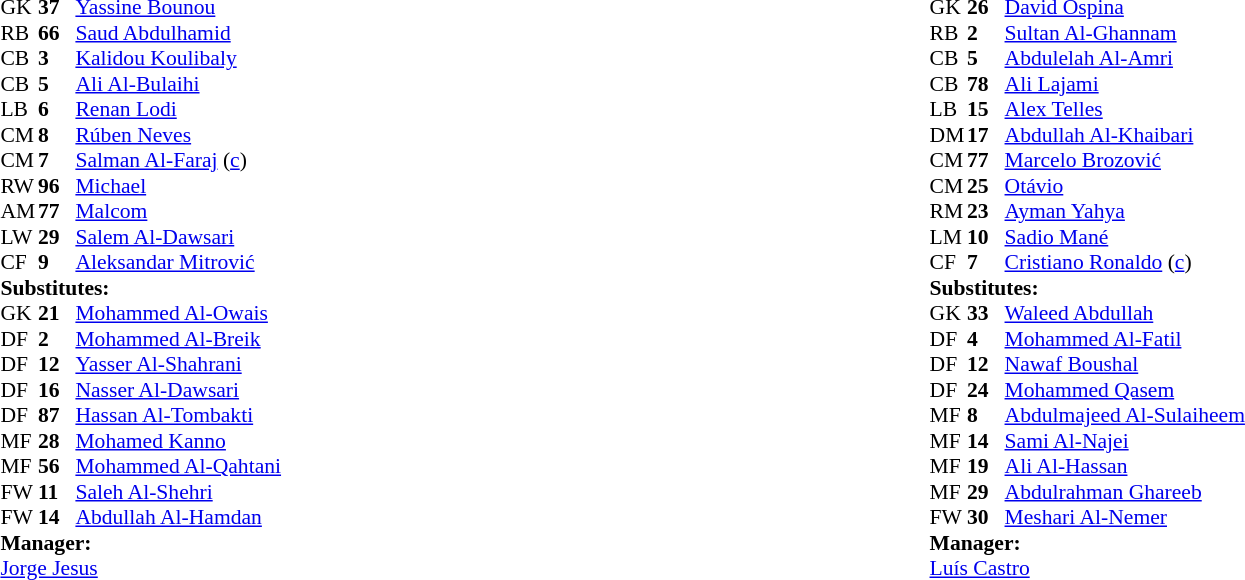<table width="100%">
<tr>
<td valign="top"></td>
<td valign="top" width="50%"><br><table style="font-size:90%; margin:auto" cellspacing="0" cellpadding="0">
<tr>
<th width=25></th>
<th width=25></th>
</tr>
<tr>
<td>GK</td>
<td><strong>37</strong></td>
<td> <a href='#'>Yassine Bounou</a></td>
</tr>
<tr>
<td>RB</td>
<td><strong>66</strong></td>
<td> <a href='#'>Saud Abdulhamid</a></td>
</tr>
<tr>
<td>CB</td>
<td><strong>3</strong></td>
<td> <a href='#'>Kalidou Koulibaly</a></td>
<td></td>
<td></td>
</tr>
<tr>
<td>CB</td>
<td><strong>5</strong></td>
<td> <a href='#'>Ali Al-Bulaihi</a></td>
<td> </td>
</tr>
<tr>
<td>LB</td>
<td><strong>6</strong></td>
<td> <a href='#'>Renan Lodi</a></td>
<td></td>
<td></td>
</tr>
<tr>
<td>CM</td>
<td><strong>8</strong></td>
<td> <a href='#'>Rúben Neves</a></td>
</tr>
<tr>
<td>CM</td>
<td><strong>7</strong></td>
<td> <a href='#'>Salman Al-Faraj</a> (<a href='#'>c</a>)</td>
<td></td>
<td></td>
</tr>
<tr>
<td>RW</td>
<td><strong>96</strong></td>
<td> <a href='#'>Michael</a></td>
<td></td>
<td></td>
</tr>
<tr>
<td>AM</td>
<td><strong>77</strong></td>
<td> <a href='#'>Malcom</a></td>
<td></td>
<td></td>
</tr>
<tr>
<td>LW</td>
<td><strong>29</strong></td>
<td> <a href='#'>Salem Al-Dawsari</a></td>
<td></td>
<td></td>
</tr>
<tr>
<td>CF</td>
<td><strong>9</strong></td>
<td> <a href='#'>Aleksandar Mitrović</a></td>
</tr>
<tr>
<td colspan=3><strong>Substitutes:</strong></td>
</tr>
<tr>
<td>GK</td>
<td><strong>21</strong></td>
<td> <a href='#'>Mohammed Al-Owais</a></td>
</tr>
<tr>
<td>DF</td>
<td><strong>2</strong></td>
<td> <a href='#'>Mohammed Al-Breik</a></td>
<td></td>
<td> </td>
</tr>
<tr>
<td>DF</td>
<td><strong>12</strong></td>
<td> <a href='#'>Yasser Al-Shahrani</a></td>
<td></td>
<td></td>
</tr>
<tr>
<td>DF</td>
<td><strong>16</strong></td>
<td> <a href='#'>Nasser Al-Dawsari</a></td>
<td></td>
<td></td>
</tr>
<tr>
<td>DF</td>
<td><strong>87</strong></td>
<td> <a href='#'>Hassan Al-Tombakti</a></td>
<td></td>
<td></td>
</tr>
<tr>
<td>MF</td>
<td><strong>28</strong></td>
<td> <a href='#'>Mohamed Kanno</a></td>
<td></td>
<td></td>
</tr>
<tr>
<td>MF</td>
<td><strong>56</strong></td>
<td> <a href='#'>Mohammed Al-Qahtani</a></td>
</tr>
<tr>
<td>FW</td>
<td><strong>11</strong></td>
<td> <a href='#'>Saleh Al-Shehri</a></td>
</tr>
<tr>
<td>FW</td>
<td><strong>14</strong></td>
<td> <a href='#'>Abdullah Al-Hamdan</a></td>
<td></td>
<td></td>
</tr>
<tr>
<td colspan=3><strong>Manager:</strong></td>
</tr>
<tr>
<td colspan=3> <a href='#'>Jorge Jesus</a></td>
</tr>
</table>
</td>
<td valign="top"></td>
<td valign="top" width="50%"><br><table style="font-size:90%; margin:auto" cellspacing="0" cellpadding="0">
<tr>
<th width=25></th>
<th width=25></th>
</tr>
<tr>
<td>GK</td>
<td><strong>26</strong></td>
<td> <a href='#'>David Ospina</a></td>
<td></td>
<td></td>
</tr>
<tr>
<td>RB</td>
<td><strong>2</strong></td>
<td> <a href='#'>Sultan Al-Ghannam</a></td>
<td></td>
<td></td>
</tr>
<tr>
<td>CB</td>
<td><strong>5</strong></td>
<td> <a href='#'>Abdulelah Al-Amri</a></td>
<td></td>
<td></td>
</tr>
<tr>
<td>CB</td>
<td><strong>78</strong></td>
<td> <a href='#'>Ali Lajami</a></td>
</tr>
<tr>
<td>LB</td>
<td><strong>15</strong></td>
<td> <a href='#'>Alex Telles</a></td>
<td></td>
<td></td>
</tr>
<tr>
<td>DM</td>
<td><strong>17</strong></td>
<td> <a href='#'>Abdullah Al-Khaibari</a></td>
</tr>
<tr>
<td>CM</td>
<td><strong>77</strong></td>
<td> <a href='#'>Marcelo Brozović</a></td>
<td></td>
<td></td>
</tr>
<tr>
<td>CM</td>
<td><strong>25</strong></td>
<td> <a href='#'>Otávio</a></td>
<td></td>
<td></td>
</tr>
<tr>
<td>RM</td>
<td><strong>23</strong></td>
<td> <a href='#'>Ayman Yahya</a></td>
<td></td>
<td></td>
</tr>
<tr>
<td>LM</td>
<td><strong>10</strong></td>
<td> <a href='#'>Sadio Mané</a></td>
<td></td>
<td></td>
</tr>
<tr>
<td>CF</td>
<td><strong>7</strong></td>
<td> <a href='#'>Cristiano Ronaldo</a> (<a href='#'>c</a>)</td>
</tr>
<tr>
<td colspan=3><strong>Substitutes:</strong></td>
</tr>
<tr>
<td>GK</td>
<td><strong>33</strong></td>
<td> <a href='#'>Waleed Abdullah</a></td>
<td></td>
<td></td>
</tr>
<tr>
<td>DF</td>
<td><strong>4</strong></td>
<td> <a href='#'>Mohammed Al-Fatil</a></td>
</tr>
<tr>
<td>DF</td>
<td><strong>12</strong></td>
<td> <a href='#'>Nawaf Boushal</a></td>
</tr>
<tr>
<td>DF</td>
<td><strong>24</strong></td>
<td> <a href='#'>Mohammed Qasem</a></td>
</tr>
<tr>
<td>MF</td>
<td><strong>8</strong></td>
<td> <a href='#'>Abdulmajeed Al-Sulaiheem</a></td>
</tr>
<tr>
<td>MF</td>
<td><strong>14</strong></td>
<td> <a href='#'>Sami Al-Najei</a></td>
<td></td>
<td></td>
</tr>
<tr>
<td>MF</td>
<td><strong>19</strong></td>
<td> <a href='#'>Ali Al-Hassan</a></td>
<td></td>
<td></td>
</tr>
<tr>
<td>MF</td>
<td><strong>29</strong></td>
<td> <a href='#'>Abdulrahman Ghareeb</a></td>
<td></td>
<td></td>
</tr>
<tr>
<td>FW</td>
<td><strong>30</strong></td>
<td> <a href='#'>Meshari Al-Nemer</a></td>
<td></td>
<td></td>
</tr>
<tr>
<td colspan=3><strong>Manager:</strong></td>
</tr>
<tr>
<td colspan=3> <a href='#'>Luís Castro</a></td>
</tr>
</table>
</td>
</tr>
</table>
